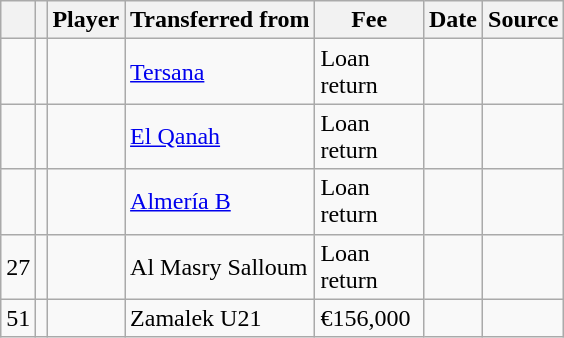<table class="wikitable plainrowheaders sortable">
<tr>
<th></th>
<th></th>
<th scope=col>Player</th>
<th>Transferred from</th>
<th !scope=col; style="width: 65px;">Fee</th>
<th scope=col>Date</th>
<th scope=col>Source</th>
</tr>
<tr>
<td align=center></td>
<td align=center></td>
<td></td>
<td> <a href='#'>Tersana</a></td>
<td>Loan return</td>
<td></td>
<td></td>
</tr>
<tr>
<td align=center></td>
<td align=center></td>
<td></td>
<td> <a href='#'>El Qanah</a></td>
<td>Loan return</td>
<td></td>
<td></td>
</tr>
<tr>
<td align=center></td>
<td align=center></td>
<td></td>
<td> <a href='#'>Almería B</a></td>
<td>Loan return</td>
<td></td>
<td></td>
</tr>
<tr>
<td align=center>27</td>
<td align=center></td>
<td></td>
<td> Al Masry Salloum</td>
<td>Loan return</td>
<td></td>
<td></td>
</tr>
<tr>
<td align=center>51</td>
<td align=center></td>
<td></td>
<td> Zamalek U21</td>
<td>€156,000</td>
<td></td>
<td></td>
</tr>
</table>
